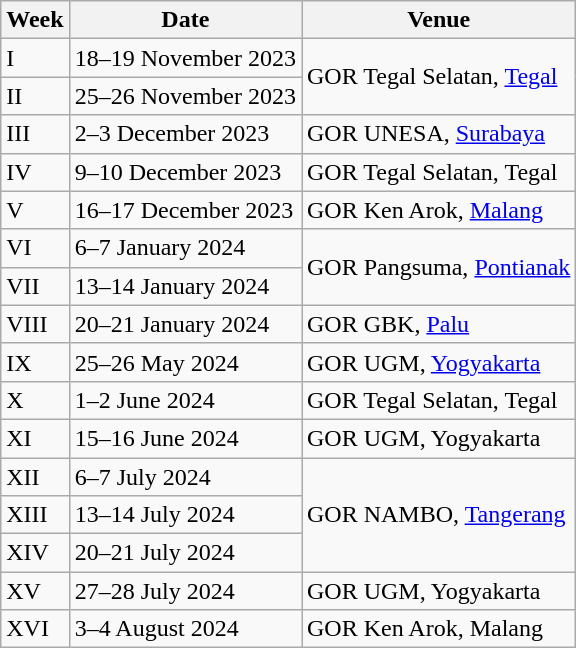<table class="wikitable">
<tr>
<th>Week</th>
<th>Date</th>
<th>Venue</th>
</tr>
<tr>
<td>I</td>
<td>18–19 November 2023</td>
<td rowspan="2">GOR Tegal Selatan, <a href='#'>Tegal</a></td>
</tr>
<tr>
<td>II</td>
<td>25–26 November 2023</td>
</tr>
<tr>
<td>III</td>
<td>2–3 December 2023</td>
<td>GOR UNESA, <a href='#'>Surabaya</a></td>
</tr>
<tr>
<td>IV</td>
<td>9–10 December 2023</td>
<td>GOR Tegal Selatan, Tegal</td>
</tr>
<tr>
<td>V</td>
<td>16–17 December 2023</td>
<td>GOR Ken Arok, <a href='#'>Malang</a></td>
</tr>
<tr>
<td>VI</td>
<td>6–7 January 2024</td>
<td rowspan="2">GOR Pangsuma, <a href='#'>Pontianak</a></td>
</tr>
<tr>
<td>VII</td>
<td>13–14 January 2024</td>
</tr>
<tr>
<td>VIII</td>
<td>20–21 January 2024</td>
<td>GOR GBK, <a href='#'>Palu</a></td>
</tr>
<tr>
<td>IX</td>
<td>25–26 May 2024</td>
<td>GOR UGM, <a href='#'>Yogyakarta</a></td>
</tr>
<tr>
<td>X</td>
<td>1–2 June 2024</td>
<td>GOR Tegal Selatan, Tegal</td>
</tr>
<tr>
<td>XI</td>
<td>15–16 June 2024</td>
<td>GOR UGM, Yogyakarta</td>
</tr>
<tr>
<td>XII</td>
<td>6–7 July 2024</td>
<td rowspan="3">GOR NAMBO, <a href='#'>Tangerang</a></td>
</tr>
<tr>
<td>XIII</td>
<td>13–14 July 2024</td>
</tr>
<tr>
<td>XIV</td>
<td>20–21 July 2024</td>
</tr>
<tr>
<td>XV</td>
<td>27–28 July 2024</td>
<td>GOR UGM, Yogyakarta</td>
</tr>
<tr>
<td>XVI</td>
<td>3–4 August 2024</td>
<td>GOR Ken Arok, Malang</td>
</tr>
</table>
